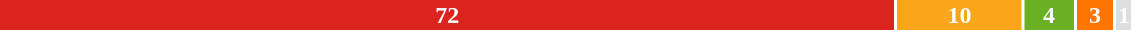<table style="width:60%; text-align:center;">
<tr style="color:white;">
<td style="background:#DC241f; width:80%;"><strong>72</strong></td>
<td style="background:#FAA61A; width:11.1%;"><strong>10</strong></td>
<td style="background:#6AB023; width:4.4%;"><strong>4</strong></td>
<td style="background:#FF7300; width:3.3%;"><strong>3</strong></td>
<td style="background:#DDDDDD; width:1.1%;"><strong>1</strong></td>
</tr>
<tr>
<td><span></span></td>
<td><span></span></td>
<td><span></span></td>
<td><span></span></td>
<td><span></span></td>
</tr>
</table>
